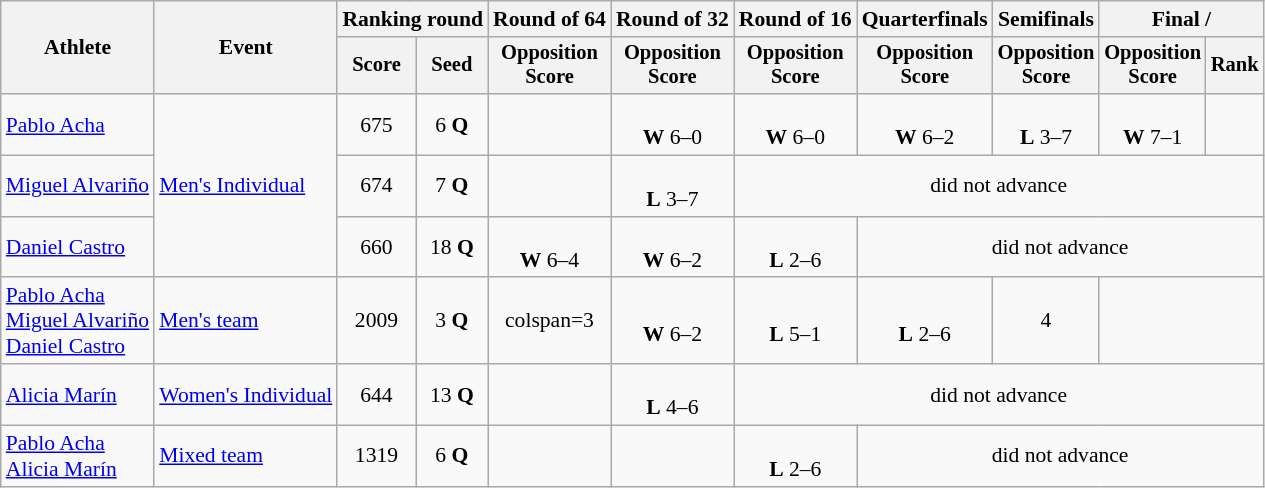<table class="wikitable" style="font-size:90%">
<tr>
<th rowspan=2>Athlete</th>
<th rowspan=2>Event</th>
<th colspan=2>Ranking round</th>
<th>Round of 64</th>
<th>Round of 32</th>
<th>Round of 16</th>
<th>Quarterfinals</th>
<th>Semifinals</th>
<th colspan=2>Final / </th>
</tr>
<tr style="font-size:95%">
<th>Score</th>
<th>Seed</th>
<th>Opposition<br>Score</th>
<th>Opposition<br>Score</th>
<th>Opposition<br>Score</th>
<th>Opposition<br>Score</th>
<th>Opposition<br>Score</th>
<th>Opposition<br>Score</th>
<th>Rank</th>
</tr>
<tr align=center>
<td align=left><a href='#'>Pablo Acha</a></td>
<td style="text-align:left;" rowspan=3><a href='#'>Men's Individual</a></td>
<td>675</td>
<td>6 <strong>Q</strong></td>
<td></td>
<td><br><strong>W</strong> 6–0</td>
<td><br><strong>W</strong> 6–0</td>
<td><br><strong>W</strong> 6–2</td>
<td><br><strong>L</strong> 3–7</td>
<td><br><strong>W</strong> 7–1</td>
<td></td>
</tr>
<tr align=center>
<td align=left><a href='#'>Miguel Alvariño</a></td>
<td>674</td>
<td>7 <strong>Q</strong></td>
<td></td>
<td><br><strong>L</strong> 3–7</td>
<td colspan=5>did not advance</td>
</tr>
<tr align=center>
<td align=left><a href='#'>Daniel Castro</a></td>
<td>660</td>
<td>18 <strong>Q</strong></td>
<td><br><strong>W</strong> 6–4</td>
<td><br><strong>W</strong> 6–2</td>
<td><br><strong>L</strong> 2–6</td>
<td colspan=4>did not advance</td>
</tr>
<tr align=center>
<td align=left><a href='#'>Pablo Acha</a><br><a href='#'>Miguel Alvariño</a><br><a href='#'>Daniel Castro</a></td>
<td align=left><a href='#'>Men's team</a></td>
<td>2009</td>
<td>3 <strong>Q</strong></td>
<td>colspan=3 </td>
<td><br><strong>W</strong> 6–2</td>
<td><br><strong>L</strong> 5–1</td>
<td><br><strong>L</strong> 2–6</td>
<td>4</td>
</tr>
<tr align=center>
<td align=left><a href='#'>Alicia Marín</a></td>
<td style="text-align:left;"><a href='#'>Women's Individual</a></td>
<td>644</td>
<td>13 <strong>Q</strong></td>
<td></td>
<td><br><strong>L</strong> 4–6</td>
<td colspan=5>did not advance</td>
</tr>
<tr align=center>
<td align=left><a href='#'>Pablo Acha</a><br><a href='#'>Alicia Marín</a></td>
<td align=left><a href='#'>Mixed team</a></td>
<td>1319</td>
<td>6 <strong>Q</strong></td>
<td></td>
<td></td>
<td><br><strong>L</strong> 2–6</td>
<td colspan=4>did not advance</td>
</tr>
</table>
